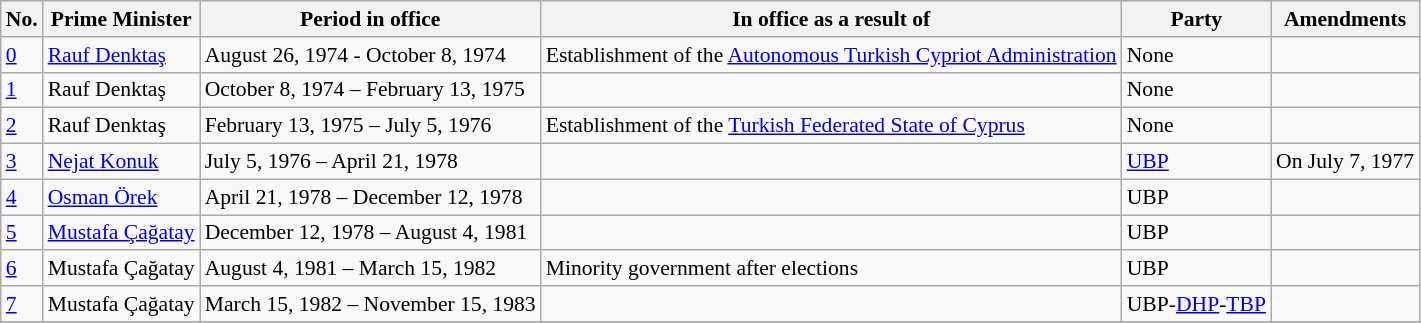<table class="wikitable" style="font-size:90%;">
<tr>
<th>No.</th>
<th>Prime Minister</th>
<th>Period in office</th>
<th>In office as a result of</th>
<th>Party</th>
<th>Amendments</th>
</tr>
<tr>
<td><a href='#'>0</a></td>
<td><a href='#'>Rauf Denktaş</a></td>
<td>August 26, 1974 - October 8, 1974</td>
<td>Establishment of the <a href='#'>Autonomous Turkish Cypriot Administration</a></td>
<td>None</td>
<td></td>
</tr>
<tr>
<td><a href='#'>1</a></td>
<td>Rauf Denktaş</td>
<td>October 8, 1974 – February 13, 1975</td>
<td></td>
<td>None</td>
<td></td>
</tr>
<tr>
<td><a href='#'>2</a></td>
<td>Rauf Denktaş</td>
<td>February 13, 1975 – July 5, 1976</td>
<td>Establishment of the <a href='#'>Turkish Federated State of Cyprus</a></td>
<td>None</td>
<td></td>
</tr>
<tr>
<td><a href='#'>3</a></td>
<td><a href='#'>Nejat Konuk</a></td>
<td>July 5, 1976 – April 21, 1978</td>
<td></td>
<td><a href='#'>UBP</a></td>
<td>On July 7, 1977</td>
</tr>
<tr>
<td><a href='#'>4</a></td>
<td><a href='#'>Osman Örek</a></td>
<td>April 21, 1978 – December 12, 1978</td>
<td></td>
<td>UBP</td>
<td></td>
</tr>
<tr>
<td><a href='#'>5</a></td>
<td><a href='#'>Mustafa Çağatay</a></td>
<td>December 12, 1978 – August 4, 1981</td>
<td></td>
<td>UBP</td>
<td></td>
</tr>
<tr>
<td><a href='#'>6</a></td>
<td>Mustafa Çağatay</td>
<td>August 4, 1981 – March 15, 1982</td>
<td>Minority government after elections</td>
<td>UBP</td>
<td></td>
</tr>
<tr>
<td><a href='#'>7</a></td>
<td>Mustafa Çağatay</td>
<td>March 15, 1982 – November 15, 1983</td>
<td></td>
<td>UBP-<a href='#'>DHP</a>-<a href='#'>TBP</a></td>
<td></td>
</tr>
<tr>
</tr>
</table>
